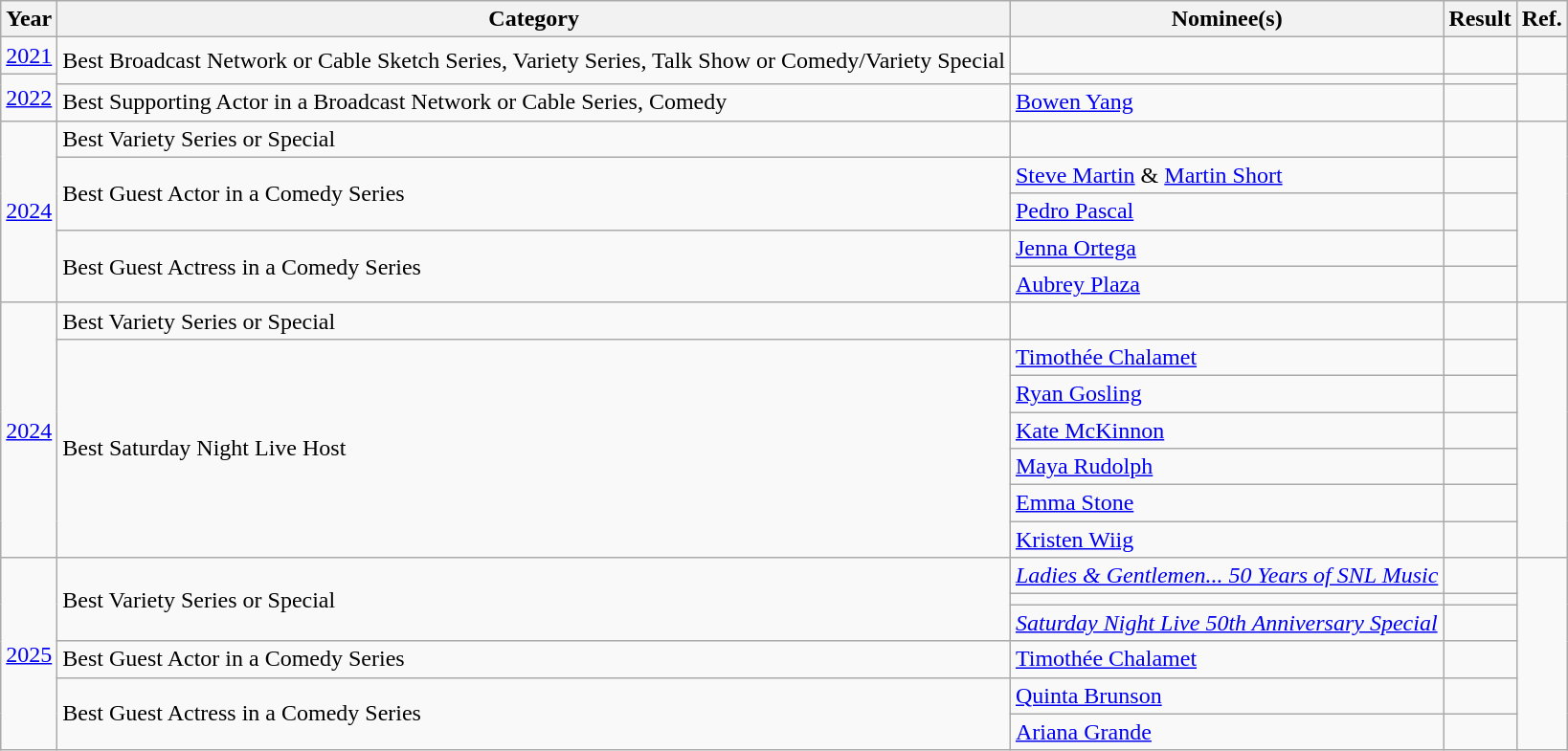<table class="wikitable">
<tr>
<th>Year</th>
<th>Category</th>
<th>Nominee(s)</th>
<th>Result</th>
<th>Ref.</th>
</tr>
<tr>
<td><a href='#'>2021</a></td>
<td rowspan="2">Best Broadcast Network or Cable Sketch Series, Variety Series, Talk Show or Comedy/Variety Special</td>
<td></td>
<td></td>
<td align="center"></td>
</tr>
<tr>
<td rowspan="2"><a href='#'>2022</a></td>
<td></td>
<td></td>
<td rowspan="2" align="center"></td>
</tr>
<tr>
<td>Best Supporting Actor in a Broadcast Network or Cable Series, Comedy</td>
<td><a href='#'>Bowen Yang</a></td>
<td></td>
</tr>
<tr>
<td rowspan="5"><a href='#'>2024</a></td>
<td>Best Variety Series or Special</td>
<td></td>
<td></td>
<td rowspan="5" align="center"></td>
</tr>
<tr>
<td rowspan="2">Best Guest Actor in a Comedy Series</td>
<td><a href='#'>Steve Martin</a> & <a href='#'>Martin Short</a></td>
<td></td>
</tr>
<tr>
<td><a href='#'>Pedro Pascal</a></td>
<td></td>
</tr>
<tr>
<td rowspan="2">Best Guest Actress in a Comedy Series</td>
<td><a href='#'>Jenna Ortega</a></td>
<td></td>
</tr>
<tr>
<td><a href='#'>Aubrey Plaza</a></td>
<td></td>
</tr>
<tr>
<td rowspan="7"><a href='#'>2024</a></td>
<td>Best Variety Series or Special</td>
<td></td>
<td></td>
<td rowspan="7" align="center"></td>
</tr>
<tr>
<td rowspan="6">Best Saturday Night Live Host</td>
<td><a href='#'>Timothée Chalamet</a></td>
<td></td>
</tr>
<tr>
<td><a href='#'>Ryan Gosling</a></td>
<td></td>
</tr>
<tr>
<td><a href='#'>Kate McKinnon</a></td>
<td></td>
</tr>
<tr>
<td><a href='#'>Maya Rudolph</a></td>
<td></td>
</tr>
<tr>
<td><a href='#'>Emma Stone</a></td>
<td></td>
</tr>
<tr>
<td><a href='#'>Kristen Wiig</a></td>
<td></td>
</tr>
<tr>
<td rowspan="6"><a href='#'>2025</a></td>
<td rowspan="3">Best Variety Series or Special</td>
<td><em><a href='#'>Ladies & Gentlemen... 50 Years of SNL Music</a></em></td>
<td></td>
<td rowspan="6" align="center"></td>
</tr>
<tr>
<td></td>
<td></td>
</tr>
<tr>
<td><em><a href='#'>Saturday Night Live 50th Anniversary Special</a></em></td>
<td></td>
</tr>
<tr>
<td>Best Guest Actor in a Comedy Series</td>
<td><a href='#'>Timothée Chalamet</a></td>
<td></td>
</tr>
<tr>
<td rowspan="2">Best Guest Actress in a Comedy Series</td>
<td><a href='#'>Quinta Brunson</a></td>
<td></td>
</tr>
<tr>
<td><a href='#'>Ariana Grande</a></td>
<td></td>
</tr>
</table>
